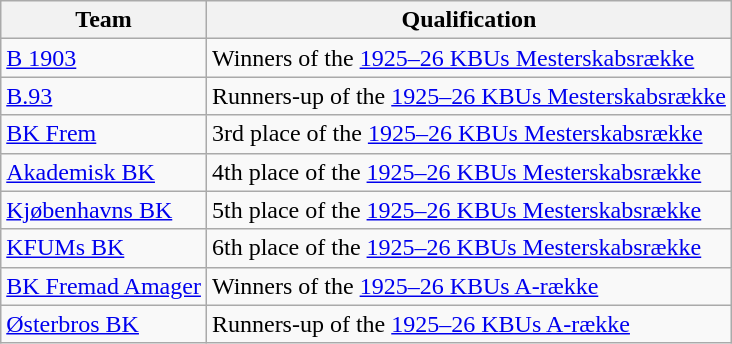<table class="wikitable">
<tr>
<th>Team</th>
<th>Qualification</th>
</tr>
<tr>
<td><a href='#'>B 1903</a></td>
<td>Winners of the <a href='#'>1925–26 KBUs Mesterskabsrække</a></td>
</tr>
<tr>
<td><a href='#'>B.93</a></td>
<td>Runners-up of the <a href='#'>1925–26 KBUs Mesterskabsrække</a></td>
</tr>
<tr>
<td><a href='#'>BK Frem</a></td>
<td>3rd place of the <a href='#'>1925–26 KBUs Mesterskabsrække</a></td>
</tr>
<tr>
<td><a href='#'>Akademisk BK</a></td>
<td>4th place of the <a href='#'>1925–26 KBUs Mesterskabsrække</a></td>
</tr>
<tr>
<td><a href='#'>Kjøbenhavns BK</a></td>
<td>5th place of the <a href='#'>1925–26 KBUs Mesterskabsrække</a></td>
</tr>
<tr>
<td><a href='#'>KFUMs BK</a></td>
<td>6th place of the <a href='#'>1925–26 KBUs Mesterskabsrække</a></td>
</tr>
<tr>
<td><a href='#'>BK Fremad Amager</a></td>
<td>Winners of the <a href='#'>1925–26 KBUs A-række</a></td>
</tr>
<tr>
<td><a href='#'>Østerbros BK</a></td>
<td>Runners-up of the <a href='#'>1925–26 KBUs A-række</a></td>
</tr>
</table>
